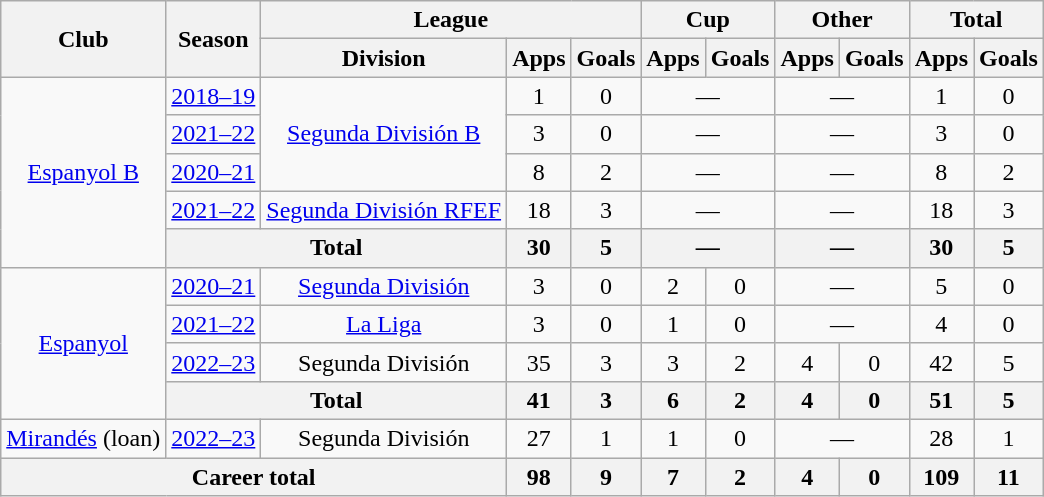<table class="wikitable" style="text-align: center">
<tr>
<th rowspan="2">Club</th>
<th rowspan="2">Season</th>
<th colspan="3">League</th>
<th colspan="2">Cup</th>
<th colspan="2">Other</th>
<th colspan="2">Total</th>
</tr>
<tr>
<th>Division</th>
<th>Apps</th>
<th>Goals</th>
<th>Apps</th>
<th>Goals</th>
<th>Apps</th>
<th>Goals</th>
<th>Apps</th>
<th>Goals</th>
</tr>
<tr>
<td rowspan="5"><a href='#'>Espanyol B</a></td>
<td><a href='#'>2018–19</a></td>
<td rowspan="3"><a href='#'>Segunda División B</a></td>
<td>1</td>
<td>0</td>
<td colspan="2">—</td>
<td colspan="2">—</td>
<td>1</td>
<td>0</td>
</tr>
<tr>
<td><a href='#'>2021–22</a></td>
<td>3</td>
<td>0</td>
<td colspan="2">—</td>
<td colspan="2">—</td>
<td>3</td>
<td>0</td>
</tr>
<tr>
<td><a href='#'>2020–21</a></td>
<td>8</td>
<td>2</td>
<td colspan="2">—</td>
<td colspan="2">—</td>
<td>8</td>
<td>2</td>
</tr>
<tr>
<td><a href='#'>2021–22</a></td>
<td><a href='#'>Segunda División RFEF</a></td>
<td>18</td>
<td>3</td>
<td colspan="2">—</td>
<td colspan="2">—</td>
<td>18</td>
<td>3</td>
</tr>
<tr>
<th colspan="2">Total</th>
<th>30</th>
<th>5</th>
<th colspan="2">—</th>
<th colspan="2">—</th>
<th>30</th>
<th>5</th>
</tr>
<tr>
<td rowspan="4"><a href='#'>Espanyol</a></td>
<td><a href='#'>2020–21</a></td>
<td><a href='#'>Segunda División</a></td>
<td>3</td>
<td>0</td>
<td>2</td>
<td>0</td>
<td colspan="2">—</td>
<td>5</td>
<td>0</td>
</tr>
<tr>
<td><a href='#'>2021–22</a></td>
<td><a href='#'>La Liga</a></td>
<td>3</td>
<td>0</td>
<td>1</td>
<td>0</td>
<td colspan="2">—</td>
<td>4</td>
<td>0</td>
</tr>
<tr>
<td><a href='#'>2022–23</a></td>
<td>Segunda División</td>
<td>35</td>
<td>3</td>
<td>3</td>
<td>2</td>
<td>4</td>
<td>0</td>
<td>42</td>
<td>5</td>
</tr>
<tr>
<th colspan="2">Total</th>
<th>41</th>
<th>3</th>
<th>6</th>
<th>2</th>
<th>4</th>
<th>0</th>
<th>51</th>
<th>5</th>
</tr>
<tr>
<td><a href='#'>Mirandés</a> (loan)</td>
<td><a href='#'>2022–23</a></td>
<td>Segunda División</td>
<td>27</td>
<td>1</td>
<td>1</td>
<td>0</td>
<td colspan="2">—</td>
<td>28</td>
<td>1</td>
</tr>
<tr>
<th colspan="3">Career total</th>
<th>98</th>
<th>9</th>
<th>7</th>
<th>2</th>
<th>4</th>
<th>0</th>
<th>109</th>
<th>11</th>
</tr>
</table>
